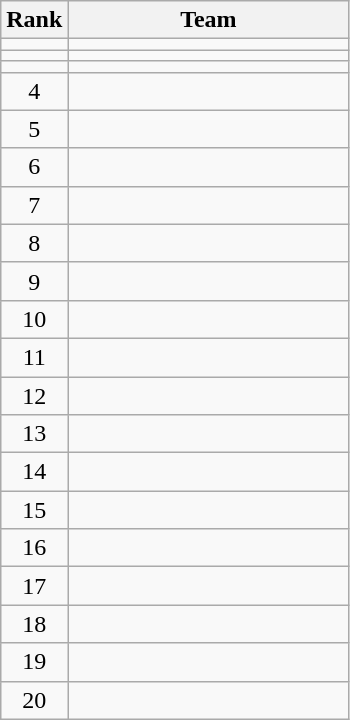<table class=wikitable style="text-align:center;">
<tr>
<th>Rank</th>
<th width=180>Team</th>
</tr>
<tr>
<td></td>
<td align=left></td>
</tr>
<tr>
<td></td>
<td align=left></td>
</tr>
<tr>
<td></td>
<td align=left></td>
</tr>
<tr>
<td>4</td>
<td align=left></td>
</tr>
<tr>
<td>5</td>
<td align=left></td>
</tr>
<tr>
<td>6</td>
<td align=left></td>
</tr>
<tr>
<td>7</td>
<td align=left></td>
</tr>
<tr>
<td>8</td>
<td align=left></td>
</tr>
<tr>
<td>9</td>
<td align=left></td>
</tr>
<tr>
<td>10</td>
<td align=left></td>
</tr>
<tr>
<td>11</td>
<td align=left></td>
</tr>
<tr>
<td>12</td>
<td align=left></td>
</tr>
<tr>
<td>13</td>
<td align=left></td>
</tr>
<tr>
<td>14</td>
<td align=left></td>
</tr>
<tr>
<td>15</td>
<td align=left></td>
</tr>
<tr>
<td>16</td>
<td align=left></td>
</tr>
<tr>
<td>17</td>
<td align=left></td>
</tr>
<tr>
<td>18</td>
<td align=left></td>
</tr>
<tr>
<td>19</td>
<td align=left></td>
</tr>
<tr>
<td>20</td>
<td align=left></td>
</tr>
</table>
